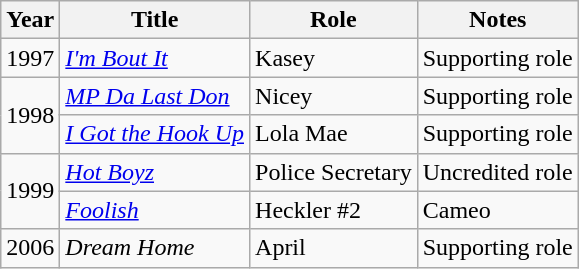<table class="wikitable">
<tr>
<th>Year</th>
<th>Title</th>
<th>Role</th>
<th>Notes</th>
</tr>
<tr>
<td>1997</td>
<td><em><a href='#'>I'm Bout It</a></em></td>
<td>Kasey</td>
<td>Supporting role</td>
</tr>
<tr>
<td rowspan="2">1998</td>
<td><em><a href='#'>MP Da Last Don</a></em></td>
<td>Nicey</td>
<td>Supporting role</td>
</tr>
<tr>
<td><em><a href='#'>I Got the Hook Up</a></em></td>
<td>Lola Mae</td>
<td>Supporting role</td>
</tr>
<tr>
<td rowspan="2">1999</td>
<td><em><a href='#'>Hot Boyz</a></em></td>
<td>Police Secretary</td>
<td>Uncredited role</td>
</tr>
<tr>
<td><em><a href='#'>Foolish</a></em></td>
<td>Heckler #2</td>
<td>Cameo</td>
</tr>
<tr>
<td>2006</td>
<td><em>Dream Home</em></td>
<td>April</td>
<td>Supporting role</td>
</tr>
</table>
